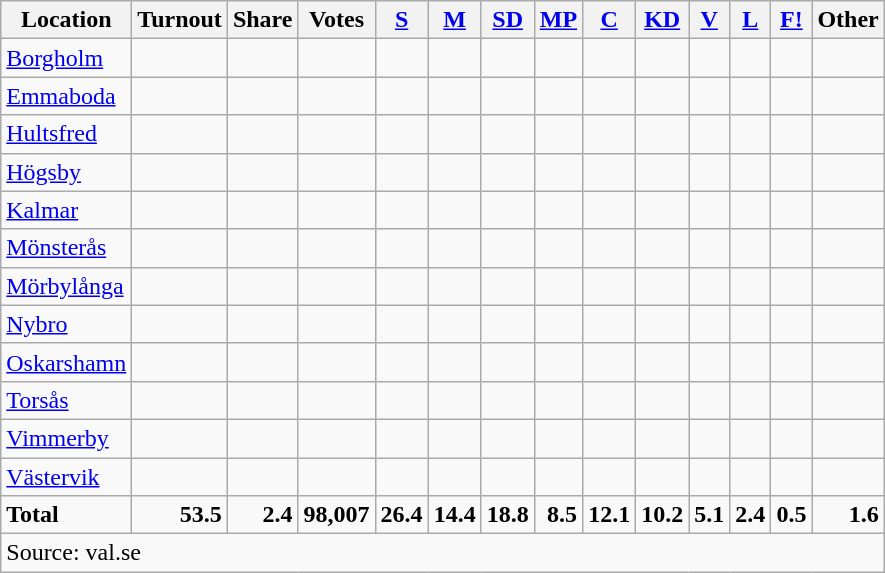<table class="wikitable sortable" style=text-align:right>
<tr>
<th>Location</th>
<th>Turnout</th>
<th>Share</th>
<th>Votes</th>
<th><a href='#'>S</a></th>
<th><a href='#'>M</a></th>
<th><a href='#'>SD</a></th>
<th><a href='#'>MP</a></th>
<th><a href='#'>C</a></th>
<th><a href='#'>KD</a></th>
<th><a href='#'>V</a></th>
<th><a href='#'>L</a></th>
<th><a href='#'>F!</a></th>
<th>Other</th>
</tr>
<tr>
<td align=left><a href='#'>Borgholm</a></td>
<td></td>
<td></td>
<td></td>
<td></td>
<td></td>
<td></td>
<td></td>
<td></td>
<td></td>
<td></td>
<td></td>
<td></td>
<td></td>
</tr>
<tr>
<td align=left><a href='#'>Emmaboda</a></td>
<td></td>
<td></td>
<td></td>
<td></td>
<td></td>
<td></td>
<td></td>
<td></td>
<td></td>
<td></td>
<td></td>
<td></td>
<td></td>
</tr>
<tr>
<td align=left><a href='#'>Hultsfred</a></td>
<td></td>
<td></td>
<td></td>
<td></td>
<td></td>
<td></td>
<td></td>
<td></td>
<td></td>
<td></td>
<td></td>
<td></td>
<td></td>
</tr>
<tr>
<td align=left><a href='#'>Högsby</a></td>
<td></td>
<td></td>
<td></td>
<td></td>
<td></td>
<td></td>
<td></td>
<td></td>
<td></td>
<td></td>
<td></td>
<td></td>
<td></td>
</tr>
<tr>
<td align=left><a href='#'>Kalmar</a></td>
<td></td>
<td></td>
<td></td>
<td></td>
<td></td>
<td></td>
<td></td>
<td></td>
<td></td>
<td></td>
<td></td>
<td></td>
<td></td>
</tr>
<tr>
<td align=left><a href='#'>Mönsterås</a></td>
<td></td>
<td></td>
<td></td>
<td></td>
<td></td>
<td></td>
<td></td>
<td></td>
<td></td>
<td></td>
<td></td>
<td></td>
<td></td>
</tr>
<tr>
<td align=left><a href='#'>Mörbylånga</a></td>
<td></td>
<td></td>
<td></td>
<td></td>
<td></td>
<td></td>
<td></td>
<td></td>
<td></td>
<td></td>
<td></td>
<td></td>
<td></td>
</tr>
<tr>
<td align=left><a href='#'>Nybro</a></td>
<td></td>
<td></td>
<td></td>
<td></td>
<td></td>
<td></td>
<td></td>
<td></td>
<td></td>
<td></td>
<td></td>
<td></td>
<td></td>
</tr>
<tr>
<td align=left><a href='#'>Oskarshamn</a></td>
<td></td>
<td></td>
<td></td>
<td></td>
<td></td>
<td></td>
<td></td>
<td></td>
<td></td>
<td></td>
<td></td>
<td></td>
<td></td>
</tr>
<tr>
<td align=left><a href='#'>Torsås</a></td>
<td></td>
<td></td>
<td></td>
<td></td>
<td></td>
<td></td>
<td></td>
<td></td>
<td></td>
<td></td>
<td></td>
<td></td>
<td></td>
</tr>
<tr>
<td align=left><a href='#'>Vimmerby</a></td>
<td></td>
<td></td>
<td></td>
<td></td>
<td></td>
<td></td>
<td></td>
<td></td>
<td></td>
<td></td>
<td></td>
<td></td>
<td></td>
</tr>
<tr>
<td align=left><a href='#'>Västervik</a></td>
<td></td>
<td></td>
<td></td>
<td></td>
<td></td>
<td></td>
<td></td>
<td></td>
<td></td>
<td></td>
<td></td>
<td></td>
<td></td>
</tr>
<tr>
<td align=left><strong>Total</strong></td>
<td><strong>53.5</strong></td>
<td><strong>2.4</strong></td>
<td><strong>98,007</strong></td>
<td><strong>26.4</strong></td>
<td><strong>14.4</strong></td>
<td><strong>18.8</strong></td>
<td><strong>8.5</strong></td>
<td><strong>12.1</strong></td>
<td><strong>10.2</strong></td>
<td><strong>5.1</strong></td>
<td><strong>2.4</strong></td>
<td><strong>0.5</strong></td>
<td><strong>1.6</strong></td>
</tr>
<tr>
<td align=left colspan=14>Source: val.se </td>
</tr>
</table>
